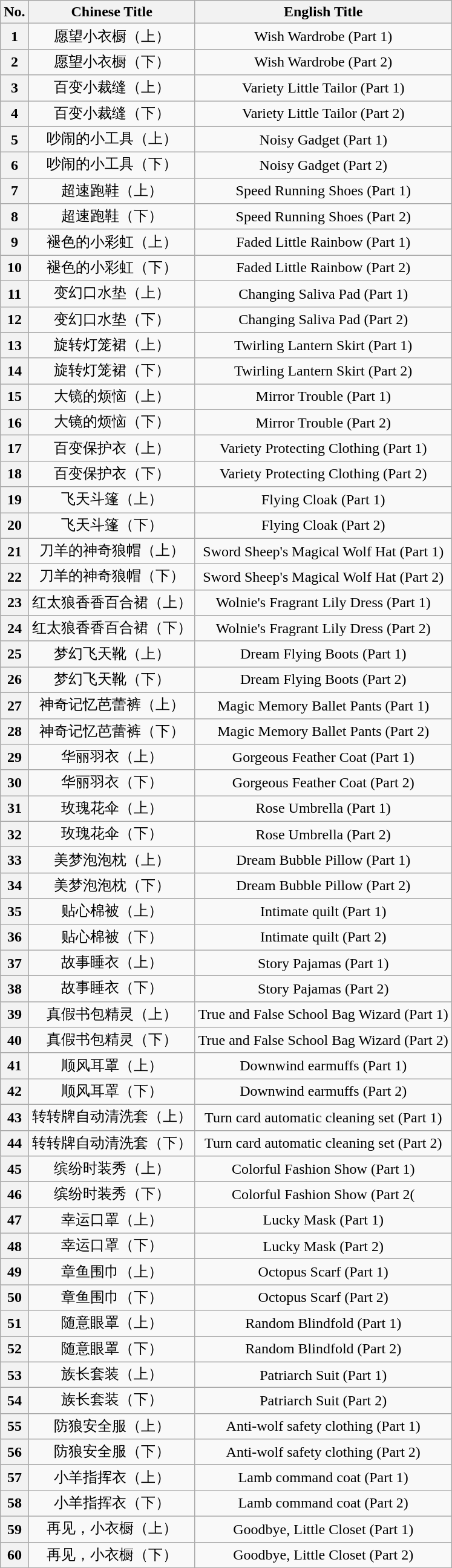<table class="wikitable" style="text-align:center;">
<tr>
<th>No.</th>
<th>Chinese Title</th>
<th>English Title</th>
</tr>
<tr>
<th>1</th>
<td>愿望小衣橱（上）</td>
<td>Wish Wardrobe (Part 1)</td>
</tr>
<tr>
<th>2</th>
<td>愿望小衣橱（下）</td>
<td>Wish Wardrobe (Part 2)</td>
</tr>
<tr>
<th>3</th>
<td>百变小裁缝（上）</td>
<td>Variety Little Tailor (Part 1)</td>
</tr>
<tr>
<th>4</th>
<td>百变小裁缝（下）</td>
<td>Variety Little Tailor (Part 2)</td>
</tr>
<tr>
<th>5</th>
<td>吵闹的小工具（上）</td>
<td>Noisy Gadget (Part 1)</td>
</tr>
<tr>
<th>6</th>
<td>吵闹的小工具（下）</td>
<td>Noisy Gadget (Part 2)</td>
</tr>
<tr>
<th>7</th>
<td>超速跑鞋（上）</td>
<td>Speed Running Shoes (Part 1)</td>
</tr>
<tr>
<th>8</th>
<td>超速跑鞋（下）</td>
<td>Speed Running Shoes (Part 2)</td>
</tr>
<tr>
<th>9</th>
<td>褪色的小彩虹（上）</td>
<td>Faded Little Rainbow (Part 1)</td>
</tr>
<tr>
<th>10</th>
<td>褪色的小彩虹（下）</td>
<td>Faded Little Rainbow (Part 2)</td>
</tr>
<tr>
<th>11</th>
<td>变幻口水垫（上）</td>
<td>Changing Saliva Pad (Part 1)</td>
</tr>
<tr>
<th>12</th>
<td>变幻口水垫（下）</td>
<td>Changing Saliva Pad (Part 2)</td>
</tr>
<tr>
<th>13</th>
<td>旋转灯笼裙（上）</td>
<td>Twirling Lantern Skirt (Part 1)</td>
</tr>
<tr>
<th>14</th>
<td>旋转灯笼裙（下）</td>
<td>Twirling Lantern Skirt (Part 2)</td>
</tr>
<tr>
<th>15</th>
<td>大镜的烦恼（上）</td>
<td>Mirror Trouble (Part 1)</td>
</tr>
<tr>
<th>16</th>
<td>大镜的烦恼（下）</td>
<td>Mirror Trouble (Part 2)</td>
</tr>
<tr>
<th>17</th>
<td>百变保护衣（上）</td>
<td>Variety Protecting Clothing (Part 1)</td>
</tr>
<tr>
<th>18</th>
<td>百变保护衣（下）</td>
<td>Variety Protecting Clothing (Part 2)</td>
</tr>
<tr>
<th>19</th>
<td>飞天斗篷（上）</td>
<td>Flying Cloak (Part 1)</td>
</tr>
<tr>
<th>20</th>
<td>飞天斗篷（下）</td>
<td>Flying Cloak (Part 2)</td>
</tr>
<tr>
<th>21</th>
<td>刀羊的神奇狼帽（上）</td>
<td>Sword Sheep's Magical Wolf Hat (Part 1)</td>
</tr>
<tr>
<th>22</th>
<td>刀羊的神奇狼帽（下）</td>
<td>Sword Sheep's Magical Wolf Hat (Part 2)</td>
</tr>
<tr>
<th>23</th>
<td>红太狼香香百合裙（上）</td>
<td>Wolnie's Fragrant Lily Dress (Part 1)</td>
</tr>
<tr>
<th>24</th>
<td>红太狼香香百合裙（下）</td>
<td>Wolnie's Fragrant Lily Dress (Part 2)</td>
</tr>
<tr>
<th>25</th>
<td>梦幻飞天靴（上）</td>
<td>Dream Flying Boots (Part 1)</td>
</tr>
<tr>
<th>26</th>
<td>梦幻飞天靴（下）</td>
<td>Dream Flying Boots (Part 2)</td>
</tr>
<tr>
<th>27</th>
<td>神奇记忆芭蕾裤（上）</td>
<td>Magic Memory Ballet Pants (Part 1)</td>
</tr>
<tr>
<th>28</th>
<td>神奇记忆芭蕾裤（下）</td>
<td>Magic Memory Ballet Pants (Part 2)</td>
</tr>
<tr>
<th>29</th>
<td>华丽羽衣（上）</td>
<td>Gorgeous Feather Coat (Part 1)</td>
</tr>
<tr>
<th>30</th>
<td>华丽羽衣（下）</td>
<td>Gorgeous Feather Coat (Part 2)</td>
</tr>
<tr>
<th>31</th>
<td>玫瑰花伞（上）</td>
<td>Rose Umbrella (Part 1)</td>
</tr>
<tr>
<th>32</th>
<td>玫瑰花伞（下）</td>
<td>Rose Umbrella (Part 2)</td>
</tr>
<tr>
<th>33</th>
<td>美梦泡泡枕（上）</td>
<td>Dream Bubble Pillow (Part 1)</td>
</tr>
<tr>
<th>34</th>
<td>美梦泡泡枕（下）</td>
<td>Dream Bubble Pillow (Part 2)</td>
</tr>
<tr>
<th>35</th>
<td>贴心棉被（上）</td>
<td>Intimate quilt (Part 1)</td>
</tr>
<tr>
<th>36</th>
<td>贴心棉被（下）</td>
<td>Intimate quilt (Part 2)</td>
</tr>
<tr>
<th>37</th>
<td>故事睡衣（上）</td>
<td>Story Pajamas (Part 1)</td>
</tr>
<tr>
<th>38</th>
<td>故事睡衣（下）</td>
<td>Story Pajamas (Part 2)</td>
</tr>
<tr>
<th>39</th>
<td>真假书包精灵（上）</td>
<td>True and False School Bag Wizard (Part 1)</td>
</tr>
<tr>
<th>40</th>
<td>真假书包精灵（下）</td>
<td>True and False School Bag Wizard (Part 2)</td>
</tr>
<tr>
<th>41</th>
<td>顺风耳罩（上）</td>
<td>Downwind earmuffs (Part 1)</td>
</tr>
<tr>
<th>42</th>
<td>顺风耳罩（下）</td>
<td>Downwind earmuffs (Part 2)</td>
</tr>
<tr>
<th>43</th>
<td>转转牌自动清洗套（上）</td>
<td>Turn card automatic cleaning set (Part 1)</td>
</tr>
<tr>
<th>44</th>
<td>转转牌自动清洗套（下）</td>
<td>Turn card automatic cleaning set (Part 2)</td>
</tr>
<tr>
<th>45</th>
<td>缤纷时装秀（上）</td>
<td>Colorful Fashion Show (Part 1)</td>
</tr>
<tr>
<th>46</th>
<td>缤纷时装秀（下）</td>
<td>Colorful Fashion Show (Part 2(</td>
</tr>
<tr>
<th>47</th>
<td>幸运口罩（上）</td>
<td>Lucky Mask (Part 1)</td>
</tr>
<tr>
<th>48</th>
<td>幸运口罩（下）</td>
<td>Lucky Mask (Part 2)</td>
</tr>
<tr>
<th>49</th>
<td>章鱼围巾（上）</td>
<td>Octopus Scarf (Part 1)</td>
</tr>
<tr>
<th>50</th>
<td>章鱼围巾（下）</td>
<td>Octopus Scarf (Part 2)</td>
</tr>
<tr>
<th>51</th>
<td>随意眼罩（上）</td>
<td>Random Blindfold (Part 1)</td>
</tr>
<tr>
<th>52</th>
<td>随意眼罩（下）</td>
<td>Random Blindfold (Part 2)</td>
</tr>
<tr>
<th>53</th>
<td>族长套装（上）</td>
<td>Patriarch Suit (Part 1)</td>
</tr>
<tr>
<th>54</th>
<td>族长套装（下）</td>
<td>Patriarch Suit (Part 2)</td>
</tr>
<tr>
<th>55</th>
<td>防狼安全服（上）</td>
<td>Anti-wolf safety clothing (Part 1)</td>
</tr>
<tr>
<th>56</th>
<td>防狼安全服（下）</td>
<td>Anti-wolf safety clothing (Part 2)</td>
</tr>
<tr>
<th>57</th>
<td>小羊指挥衣（上）</td>
<td>Lamb command coat (Part 1)</td>
</tr>
<tr>
<th>58</th>
<td>小羊指挥衣（下）</td>
<td>Lamb command coat (Part 2)</td>
</tr>
<tr>
<th>59</th>
<td>再见，小衣橱（上）</td>
<td>Goodbye, Little Closet (Part 1)</td>
</tr>
<tr>
<th>60</th>
<td>再见，小衣橱（下）</td>
<td>Goodbye, Little Closet (Part 2)</td>
</tr>
<tr>
</tr>
</table>
